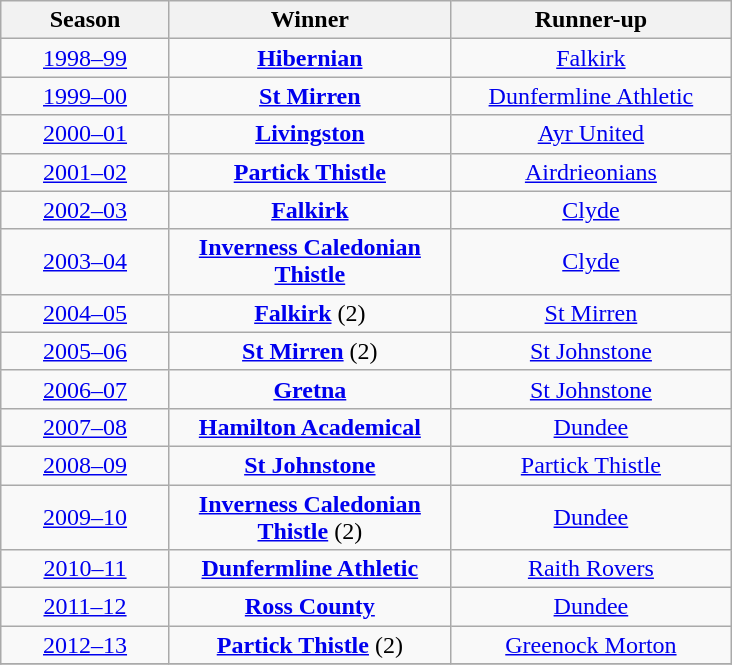<table class="wikitable" style="text-align: center;">
<tr>
<th width=105>Season</th>
<th width=180>Winner</th>
<th width=180>Runner-up</th>
</tr>
<tr>
<td><a href='#'>1998–99</a></td>
<td><strong><a href='#'>Hibernian</a></strong></td>
<td><a href='#'>Falkirk</a></td>
</tr>
<tr>
<td><a href='#'>1999–00</a></td>
<td><strong><a href='#'>St Mirren</a></strong></td>
<td><a href='#'>Dunfermline Athletic</a></td>
</tr>
<tr>
<td><a href='#'>2000–01</a></td>
<td><strong><a href='#'>Livingston</a></strong></td>
<td><a href='#'>Ayr United</a></td>
</tr>
<tr>
<td><a href='#'>2001–02</a></td>
<td><strong><a href='#'>Partick Thistle</a></strong></td>
<td><a href='#'>Airdrieonians</a></td>
</tr>
<tr>
<td><a href='#'>2002–03</a></td>
<td><strong><a href='#'>Falkirk</a></strong></td>
<td><a href='#'>Clyde</a></td>
</tr>
<tr>
<td><a href='#'>2003–04</a></td>
<td><strong><a href='#'>Inverness Caledonian Thistle</a></strong></td>
<td><a href='#'>Clyde</a></td>
</tr>
<tr>
<td><a href='#'>2004–05</a></td>
<td><strong><a href='#'>Falkirk</a></strong> (2)</td>
<td><a href='#'>St Mirren</a></td>
</tr>
<tr>
<td><a href='#'>2005–06</a></td>
<td><strong><a href='#'>St Mirren</a></strong> (2)</td>
<td><a href='#'>St Johnstone</a></td>
</tr>
<tr>
<td><a href='#'>2006–07</a></td>
<td><strong><a href='#'>Gretna</a></strong></td>
<td><a href='#'>St Johnstone</a></td>
</tr>
<tr>
<td><a href='#'>2007–08</a></td>
<td><strong><a href='#'>Hamilton Academical</a></strong></td>
<td><a href='#'>Dundee</a></td>
</tr>
<tr>
<td><a href='#'>2008–09</a></td>
<td><strong><a href='#'>St Johnstone</a></strong></td>
<td><a href='#'>Partick Thistle</a></td>
</tr>
<tr>
<td><a href='#'>2009–10</a></td>
<td><strong><a href='#'>Inverness Caledonian Thistle</a></strong> (2)</td>
<td><a href='#'>Dundee</a></td>
</tr>
<tr>
<td><a href='#'>2010–11</a></td>
<td><strong><a href='#'>Dunfermline Athletic</a></strong></td>
<td><a href='#'>Raith Rovers</a></td>
</tr>
<tr>
<td><a href='#'>2011–12</a></td>
<td><strong><a href='#'>Ross County</a></strong></td>
<td><a href='#'>Dundee</a></td>
</tr>
<tr>
<td><a href='#'>2012–13</a></td>
<td><strong><a href='#'>Partick Thistle</a></strong> (2)</td>
<td><a href='#'>Greenock Morton</a></td>
</tr>
<tr>
</tr>
</table>
